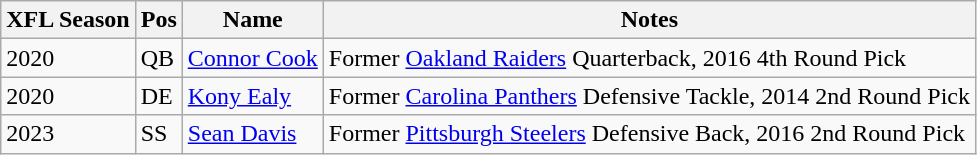<table class="wikitable">
<tr>
<th>XFL Season</th>
<th>Pos</th>
<th>Name</th>
<th>Notes</th>
</tr>
<tr>
<td>2020</td>
<td>QB</td>
<td><a href='#'>Connor Cook</a></td>
<td>Former <a href='#'>Oakland Raiders</a> Quarterback, 2016 4th Round Pick</td>
</tr>
<tr>
<td>2020</td>
<td>DE</td>
<td><a href='#'>Kony Ealy</a></td>
<td>Former <a href='#'>Carolina Panthers</a> Defensive Tackle, 2014 2nd Round Pick</td>
</tr>
<tr>
<td>2023</td>
<td>SS</td>
<td><a href='#'>Sean Davis</a></td>
<td>Former <a href='#'>Pittsburgh Steelers</a> Defensive Back, 2016 2nd Round Pick</td>
</tr>
</table>
